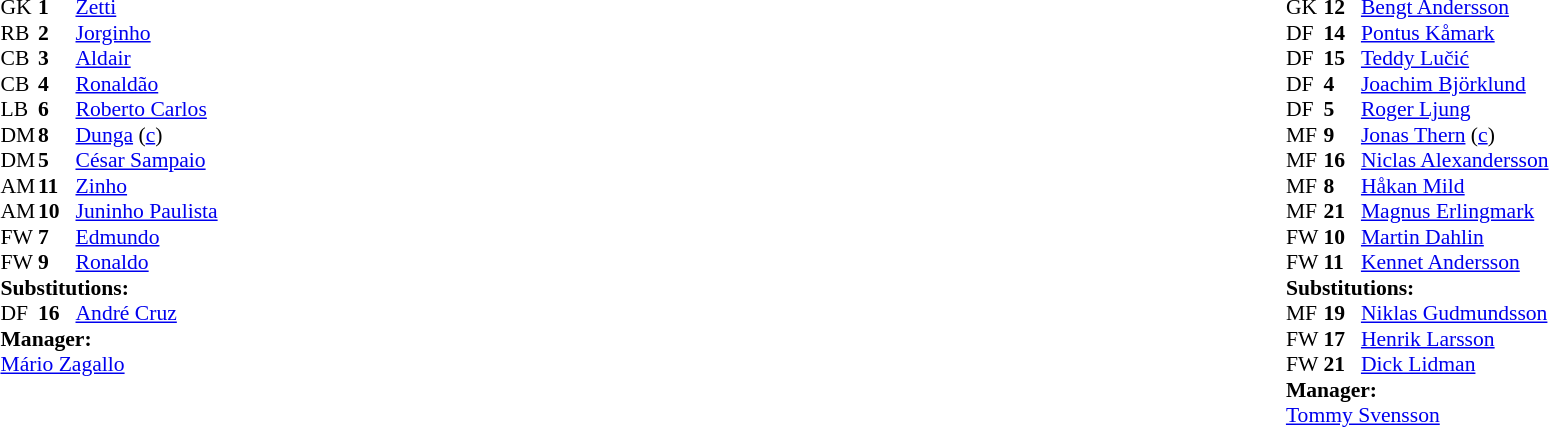<table style="width:100%;">
<tr>
<td style="vertical-align:top; width:50%;"><br><table style="font-size: 90%" cellspacing="0" cellpadding="0">
<tr>
<th width="25"></th>
<th width="25"></th>
</tr>
<tr>
<td>GK</td>
<td><strong>1</strong></td>
<td><a href='#'>Zetti</a></td>
</tr>
<tr>
<td>RB</td>
<td><strong>2</strong></td>
<td><a href='#'>Jorginho</a></td>
</tr>
<tr>
<td>CB</td>
<td><strong>3</strong></td>
<td><a href='#'>Aldair</a></td>
<td></td>
</tr>
<tr>
<td>CB</td>
<td><strong>4</strong></td>
<td><a href='#'>Ronaldão</a></td>
</tr>
<tr>
<td>LB</td>
<td><strong>6</strong></td>
<td><a href='#'>Roberto Carlos</a></td>
</tr>
<tr>
<td>DM</td>
<td><strong>8</strong></td>
<td><a href='#'>Dunga</a> (<a href='#'>c</a>)</td>
</tr>
<tr>
<td>DM</td>
<td><strong>5</strong></td>
<td><a href='#'>César Sampaio</a></td>
<td></td>
<td></td>
</tr>
<tr>
<td>AM</td>
<td><strong>11</strong></td>
<td><a href='#'>Zinho</a></td>
</tr>
<tr>
<td>AM</td>
<td><strong>10</strong></td>
<td><a href='#'>Juninho Paulista</a></td>
</tr>
<tr>
<td>FW</td>
<td><strong>7</strong></td>
<td><a href='#'>Edmundo</a></td>
</tr>
<tr>
<td>FW</td>
<td><strong>9</strong></td>
<td><a href='#'>Ronaldo</a></td>
</tr>
<tr>
<td colspan=3><strong>Substitutions:</strong></td>
</tr>
<tr>
<td>DF</td>
<td><strong>16</strong></td>
<td><a href='#'>André Cruz</a></td>
<td></td>
<td></td>
</tr>
<tr>
<td colspan=3><strong>Manager:</strong></td>
</tr>
<tr>
<td colspan=4><a href='#'>Mário Zagallo</a></td>
</tr>
</table>
</td>
<td style="vertical-align:top; width:50%;"><br><table cellspacing="0" cellpadding="0" style="font-size:90%; margin:auto;">
<tr>
<th width=25></th>
<th width=25></th>
</tr>
<tr>
<td>GK</td>
<td><strong>12</strong></td>
<td><a href='#'>Bengt Andersson</a></td>
</tr>
<tr>
<td>DF</td>
<td><strong>14</strong></td>
<td><a href='#'>Pontus Kåmark</a></td>
</tr>
<tr>
<td>DF</td>
<td><strong>15</strong></td>
<td><a href='#'>Teddy Lučić</a></td>
</tr>
<tr>
<td>DF</td>
<td><strong>4</strong></td>
<td><a href='#'>Joachim Björklund</a></td>
</tr>
<tr>
<td>DF</td>
<td><strong>5</strong></td>
<td><a href='#'>Roger Ljung</a></td>
</tr>
<tr>
<td>MF</td>
<td><strong>9</strong></td>
<td><a href='#'>Jonas Thern</a> (<a href='#'>c</a>)</td>
<td></td>
<td></td>
</tr>
<tr>
<td>MF</td>
<td><strong>16</strong></td>
<td><a href='#'>Niclas Alexandersson</a></td>
</tr>
<tr>
<td>MF</td>
<td><strong>8</strong></td>
<td><a href='#'>Håkan Mild</a></td>
</tr>
<tr>
<td>MF</td>
<td><strong>21</strong></td>
<td><a href='#'>Magnus Erlingmark</a></td>
</tr>
<tr>
<td>FW</td>
<td><strong>10</strong></td>
<td><a href='#'>Martin Dahlin</a></td>
<td></td>
<td></td>
</tr>
<tr>
<td>FW</td>
<td><strong>11</strong></td>
<td><a href='#'>Kennet Andersson</a></td>
<td></td>
<td></td>
</tr>
<tr>
<td colspan=3><strong>Substitutions:</strong></td>
</tr>
<tr>
<td>MF</td>
<td><strong>19</strong></td>
<td><a href='#'>Niklas Gudmundsson</a></td>
<td></td>
<td></td>
</tr>
<tr>
<td>FW</td>
<td><strong>17</strong></td>
<td><a href='#'>Henrik Larsson</a></td>
<td></td>
<td></td>
</tr>
<tr>
<td>FW</td>
<td><strong>21</strong></td>
<td><a href='#'>Dick Lidman</a></td>
<td></td>
<td></td>
</tr>
<tr>
<td colspan=3><strong>Manager:</strong></td>
</tr>
<tr>
<td colspan=4><a href='#'>Tommy Svensson</a></td>
</tr>
</table>
</td>
</tr>
</table>
